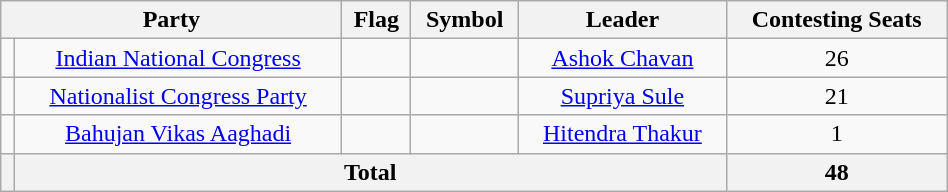<table class="wikitable" width="50%" style="text-align:center">
<tr>
<th colspan="2">Party</th>
<th>Flag</th>
<th>Symbol</th>
<th>Leader</th>
<th>Contesting Seats</th>
</tr>
<tr>
<td></td>
<td><a href='#'>Indian National Congress</a></td>
<td></td>
<td></td>
<td><a href='#'>Ashok Chavan</a></td>
<td>26</td>
</tr>
<tr>
<td></td>
<td><a href='#'>Nationalist Congress Party</a></td>
<td></td>
<td></td>
<td><a href='#'>Supriya Sule</a></td>
<td>21</td>
</tr>
<tr>
<td></td>
<td><a href='#'>Bahujan Vikas Aaghadi</a></td>
<td></td>
<td></td>
<td><a href='#'>Hitendra Thakur</a></td>
<td>1</td>
</tr>
<tr>
<th></th>
<th colspan="4">Total</th>
<th>48</th>
</tr>
</table>
